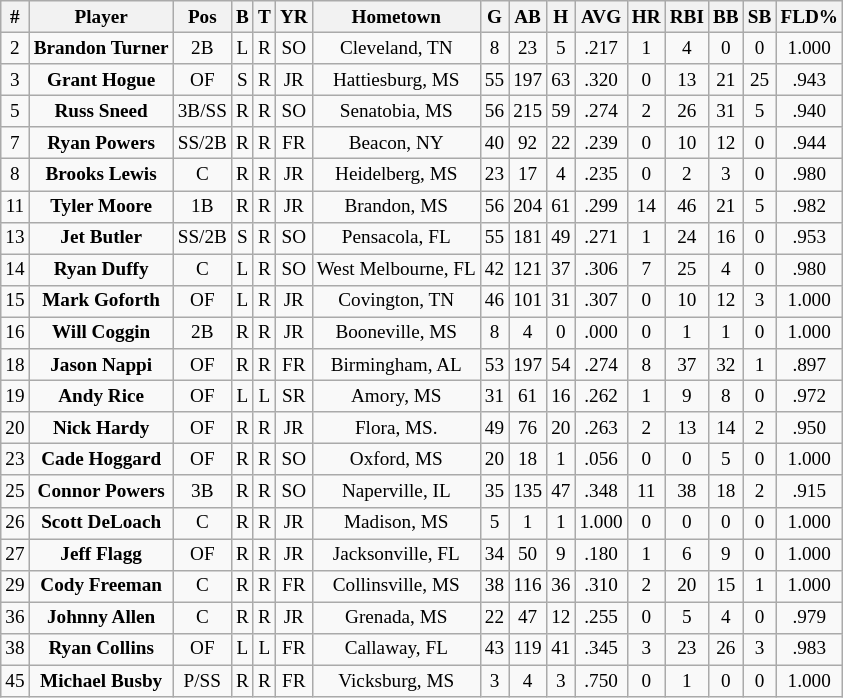<table class="wikitable sortable" style="text-align:center; font-size:80%;">
<tr>
<th>#</th>
<th>Player</th>
<th>Pos</th>
<th>B</th>
<th>T</th>
<th>YR</th>
<th>Hometown</th>
<th>G</th>
<th>AB</th>
<th>H</th>
<th>AVG</th>
<th>HR</th>
<th>RBI</th>
<th>BB</th>
<th>SB</th>
<th>FLD%</th>
</tr>
<tr>
<td>2</td>
<td><strong>Brandon Turner</strong></td>
<td>2B</td>
<td>L</td>
<td>R</td>
<td>SO</td>
<td>Cleveland, TN</td>
<td>8</td>
<td>23</td>
<td>5</td>
<td>.217</td>
<td>1</td>
<td>4</td>
<td>0</td>
<td>0</td>
<td>1.000</td>
</tr>
<tr>
<td>3</td>
<td><strong>Grant Hogue</strong></td>
<td>OF</td>
<td>S</td>
<td>R</td>
<td>JR</td>
<td>Hattiesburg, MS</td>
<td>55</td>
<td>197</td>
<td>63</td>
<td>.320</td>
<td>0</td>
<td>13</td>
<td>21</td>
<td>25</td>
<td>.943</td>
</tr>
<tr>
<td>5</td>
<td><strong>Russ Sneed</strong></td>
<td>3B/SS</td>
<td>R</td>
<td>R</td>
<td>SO</td>
<td>Senatobia, MS</td>
<td>56</td>
<td>215</td>
<td>59</td>
<td>.274</td>
<td>2</td>
<td>26</td>
<td>31</td>
<td>5</td>
<td>.940</td>
</tr>
<tr>
<td>7</td>
<td><strong>Ryan Powers</strong></td>
<td>SS/2B</td>
<td>R</td>
<td>R</td>
<td>FR</td>
<td>Beacon, NY</td>
<td>40</td>
<td>92</td>
<td>22</td>
<td>.239</td>
<td>0</td>
<td>10</td>
<td>12</td>
<td>0</td>
<td>.944</td>
</tr>
<tr>
<td>8</td>
<td><strong>Brooks Lewis</strong></td>
<td>C</td>
<td>R</td>
<td>R</td>
<td>JR</td>
<td>Heidelberg, MS</td>
<td>23</td>
<td>17</td>
<td>4</td>
<td>.235</td>
<td>0</td>
<td>2</td>
<td>3</td>
<td>0</td>
<td>.980</td>
</tr>
<tr>
<td>11</td>
<td><strong>Tyler Moore</strong></td>
<td>1B</td>
<td>R</td>
<td>R</td>
<td>JR</td>
<td>Brandon, MS</td>
<td>56</td>
<td>204</td>
<td>61</td>
<td>.299</td>
<td>14</td>
<td>46</td>
<td>21</td>
<td>5</td>
<td>.982</td>
</tr>
<tr>
<td>13</td>
<td><strong>Jet Butler</strong></td>
<td>SS/2B</td>
<td>S</td>
<td>R</td>
<td>SO</td>
<td>Pensacola, FL</td>
<td>55</td>
<td>181</td>
<td>49</td>
<td>.271</td>
<td>1</td>
<td>24</td>
<td>16</td>
<td>0</td>
<td>.953</td>
</tr>
<tr>
<td>14</td>
<td><strong>Ryan Duffy</strong></td>
<td>C</td>
<td>L</td>
<td>R</td>
<td>SO</td>
<td>West Melbourne, FL</td>
<td>42</td>
<td>121</td>
<td>37</td>
<td>.306</td>
<td>7</td>
<td>25</td>
<td>4</td>
<td>0</td>
<td>.980</td>
</tr>
<tr>
<td>15</td>
<td><strong>Mark Goforth</strong></td>
<td>OF</td>
<td>L</td>
<td>R</td>
<td>JR</td>
<td>Covington, TN</td>
<td>46</td>
<td>101</td>
<td>31</td>
<td>.307</td>
<td>0</td>
<td>10</td>
<td>12</td>
<td>3</td>
<td>1.000</td>
</tr>
<tr>
<td>16</td>
<td><strong>Will Coggin</strong></td>
<td>2B</td>
<td>R</td>
<td>R</td>
<td>JR</td>
<td>Booneville, MS</td>
<td>8</td>
<td>4</td>
<td>0</td>
<td>.000</td>
<td>0</td>
<td>1</td>
<td>1</td>
<td>0</td>
<td>1.000</td>
</tr>
<tr>
<td>18</td>
<td><strong>Jason Nappi</strong></td>
<td>OF</td>
<td>R</td>
<td>R</td>
<td>FR</td>
<td>Birmingham, AL</td>
<td>53</td>
<td>197</td>
<td>54</td>
<td>.274</td>
<td>8</td>
<td>37</td>
<td>32</td>
<td>1</td>
<td>.897</td>
</tr>
<tr>
<td>19</td>
<td><strong>Andy Rice</strong></td>
<td>OF</td>
<td>L</td>
<td>L</td>
<td>SR</td>
<td>Amory, MS</td>
<td>31</td>
<td>61</td>
<td>16</td>
<td>.262</td>
<td>1</td>
<td>9</td>
<td>8</td>
<td>0</td>
<td>.972</td>
</tr>
<tr>
<td>20</td>
<td><strong>Nick Hardy</strong></td>
<td>OF</td>
<td>R</td>
<td>R</td>
<td>JR</td>
<td>Flora, MS.</td>
<td>49</td>
<td>76</td>
<td>20</td>
<td>.263</td>
<td>2</td>
<td>13</td>
<td>14</td>
<td>2</td>
<td>.950</td>
</tr>
<tr>
<td>23</td>
<td><strong>Cade Hoggard</strong></td>
<td>OF</td>
<td>R</td>
<td>R</td>
<td>SO</td>
<td>Oxford, MS</td>
<td>20</td>
<td>18</td>
<td>1</td>
<td>.056</td>
<td>0</td>
<td>0</td>
<td>5</td>
<td>0</td>
<td>1.000</td>
</tr>
<tr>
<td>25</td>
<td><strong>Connor Powers</strong></td>
<td>3B</td>
<td>R</td>
<td>R</td>
<td>SO</td>
<td>Naperville, IL</td>
<td>35</td>
<td>135</td>
<td>47</td>
<td>.348</td>
<td>11</td>
<td>38</td>
<td>18</td>
<td>2</td>
<td>.915</td>
</tr>
<tr>
<td>26</td>
<td><strong>Scott DeLoach</strong></td>
<td>C</td>
<td>R</td>
<td>R</td>
<td>JR</td>
<td>Madison, MS</td>
<td>5</td>
<td>1</td>
<td>1</td>
<td>1.000</td>
<td>0</td>
<td>0</td>
<td>0</td>
<td>0</td>
<td>1.000</td>
</tr>
<tr>
<td>27</td>
<td><strong>Jeff Flagg</strong></td>
<td>OF</td>
<td>R</td>
<td>R</td>
<td>JR</td>
<td>Jacksonville, FL</td>
<td>34</td>
<td>50</td>
<td>9</td>
<td>.180</td>
<td>1</td>
<td>6</td>
<td>9</td>
<td>0</td>
<td>1.000</td>
</tr>
<tr>
<td>29</td>
<td><strong>Cody Freeman</strong></td>
<td>C</td>
<td>R</td>
<td>R</td>
<td>FR</td>
<td>Collinsville, MS</td>
<td>38</td>
<td>116</td>
<td>36</td>
<td>.310</td>
<td>2</td>
<td>20</td>
<td>15</td>
<td>1</td>
<td>1.000</td>
</tr>
<tr>
<td>36</td>
<td><strong>Johnny Allen</strong></td>
<td>C</td>
<td>R</td>
<td>R</td>
<td>JR</td>
<td>Grenada, MS</td>
<td>22</td>
<td>47</td>
<td>12</td>
<td>.255</td>
<td>0</td>
<td>5</td>
<td>4</td>
<td>0</td>
<td>.979</td>
</tr>
<tr>
<td>38</td>
<td><strong>Ryan Collins</strong></td>
<td>OF</td>
<td>L</td>
<td>L</td>
<td>FR</td>
<td>Callaway, FL</td>
<td>43</td>
<td>119</td>
<td>41</td>
<td>.345</td>
<td>3</td>
<td>23</td>
<td>26</td>
<td>3</td>
<td>.983</td>
</tr>
<tr>
<td>45</td>
<td><strong>Michael Busby</strong></td>
<td>P/SS</td>
<td>R</td>
<td>R</td>
<td>FR</td>
<td>Vicksburg, MS</td>
<td>3</td>
<td>4</td>
<td>3</td>
<td>.750</td>
<td>0</td>
<td>1</td>
<td>0</td>
<td>0</td>
<td>1.000</td>
</tr>
</table>
